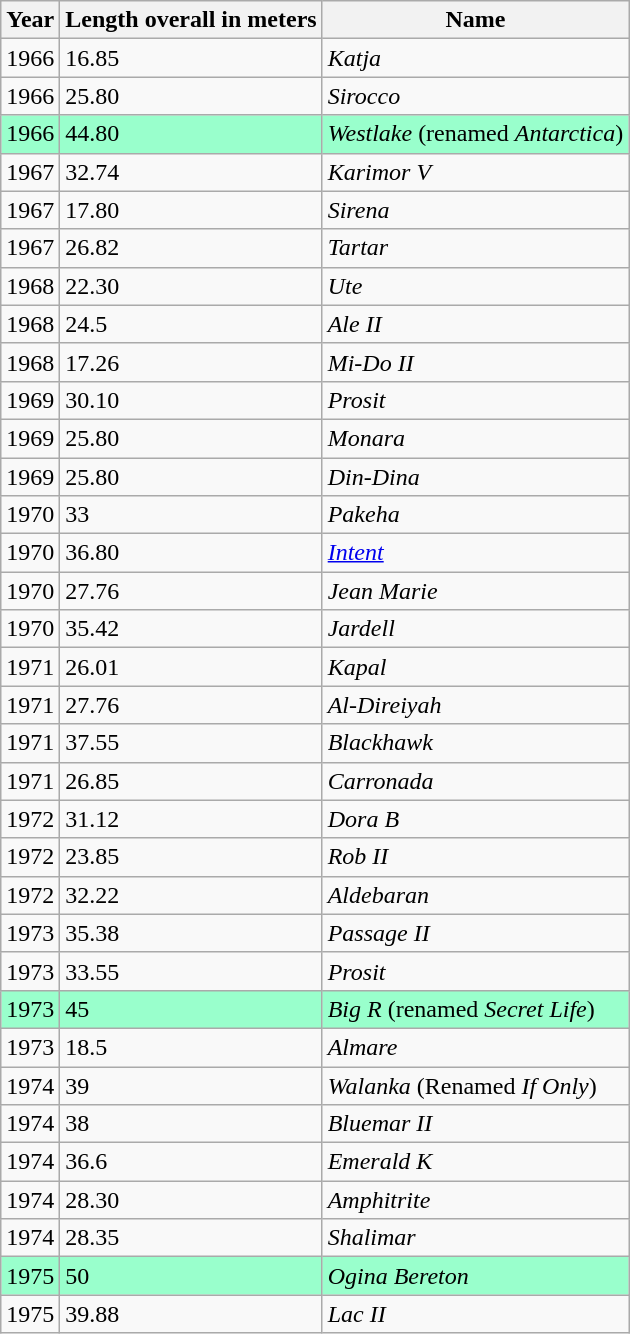<table class="wikitable sortable">
<tr>
<th>Year</th>
<th>Length overall in meters</th>
<th>Name</th>
</tr>
<tr>
<td>1966</td>
<td>16.85</td>
<td><em>Katja</em></td>
</tr>
<tr>
<td>1966</td>
<td>25.80</td>
<td><em>Sirocco</em></td>
</tr>
<tr style="background:#9fc;">
<td>1966</td>
<td>44.80</td>
<td><em>Westlake</em> (renamed <em>Antarctica</em>)</td>
</tr>
<tr>
<td>1967</td>
<td>32.74</td>
<td><em>Karimor V</em></td>
</tr>
<tr>
<td>1967</td>
<td>17.80</td>
<td><em>Sirena</em></td>
</tr>
<tr>
<td>1967</td>
<td>26.82</td>
<td><em>Tartar</em></td>
</tr>
<tr>
<td>1968</td>
<td>22.30</td>
<td><em>Ute</em></td>
</tr>
<tr>
<td>1968</td>
<td>24.5</td>
<td><em>Ale II</em></td>
</tr>
<tr>
<td>1968</td>
<td>17.26</td>
<td><em>Mi-Do II</em></td>
</tr>
<tr>
<td>1969</td>
<td>30.10</td>
<td><em>Prosit</em></td>
</tr>
<tr>
<td>1969</td>
<td>25.80</td>
<td><em>Monara</em></td>
</tr>
<tr>
<td>1969</td>
<td>25.80</td>
<td><em>Din-Dina</em></td>
</tr>
<tr>
<td>1970</td>
<td>33</td>
<td><em>Pakeha</em></td>
</tr>
<tr>
<td>1970</td>
<td>36.80</td>
<td><em><a href='#'>Intent</a></em></td>
</tr>
<tr>
<td>1970</td>
<td>27.76</td>
<td><em>Jean Marie</em></td>
</tr>
<tr>
<td>1970</td>
<td>35.42</td>
<td><em>Jardell</em></td>
</tr>
<tr>
<td>1971</td>
<td>26.01</td>
<td><em>Kapal</em></td>
</tr>
<tr>
<td>1971</td>
<td>27.76</td>
<td><em>Al-Direiyah</em></td>
</tr>
<tr>
<td>1971</td>
<td>37.55</td>
<td><em>Blackhawk</em></td>
</tr>
<tr>
<td>1971</td>
<td>26.85</td>
<td><em>Carronada</em></td>
</tr>
<tr>
<td>1972</td>
<td>31.12</td>
<td><em>Dora B</em></td>
</tr>
<tr>
<td>1972</td>
<td>23.85</td>
<td><em>Rob II</em></td>
</tr>
<tr>
<td>1972</td>
<td>32.22</td>
<td><em>Aldebaran</em></td>
</tr>
<tr>
<td>1973</td>
<td>35.38</td>
<td><em>Passage II</em></td>
</tr>
<tr>
<td>1973</td>
<td>33.55</td>
<td><em>Prosit</em></td>
</tr>
<tr style="background:#9fc;">
<td>1973</td>
<td>45</td>
<td><em>Big R</em> (renamed <em>Secret Life</em>)</td>
</tr>
<tr>
<td>1973</td>
<td>18.5</td>
<td><em>Almare</em></td>
</tr>
<tr>
<td>1974</td>
<td>39</td>
<td><em>Walanka</em> (Renamed <em>If Only</em>)</td>
</tr>
<tr>
<td>1974</td>
<td>38</td>
<td><em>Bluemar II</em></td>
</tr>
<tr>
<td>1974</td>
<td>36.6</td>
<td><em>Emerald K</em></td>
</tr>
<tr>
<td>1974</td>
<td>28.30</td>
<td><em>Amphitrite</em></td>
</tr>
<tr>
<td>1974</td>
<td>28.35</td>
<td><em>Shalimar</em></td>
</tr>
<tr style="background:#9fc;">
<td>1975</td>
<td>50</td>
<td><em>Ogina Bereton</em></td>
</tr>
<tr>
<td>1975</td>
<td>39.88</td>
<td><em>Lac II</em></td>
</tr>
</table>
